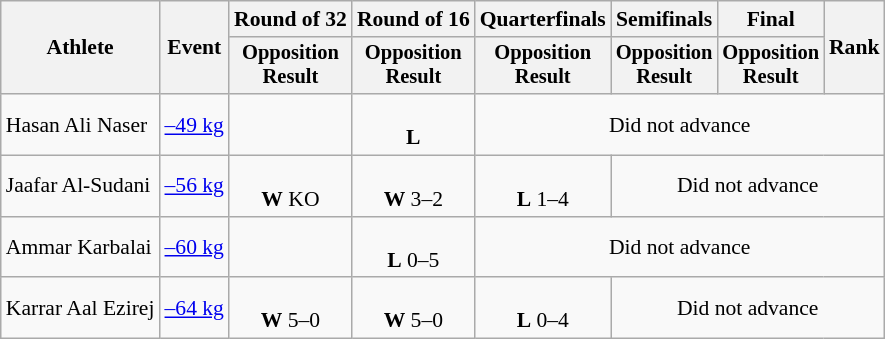<table class=wikitable style=font-size:90%;text-align:center>
<tr>
<th rowspan="2">Athlete</th>
<th rowspan="2">Event</th>
<th>Round of 32</th>
<th>Round of 16</th>
<th>Quarterfinals</th>
<th>Semifinals</th>
<th>Final</th>
<th rowspan=2>Rank</th>
</tr>
<tr style="font-size:95%">
<th>Opposition<br>Result</th>
<th>Opposition<br>Result</th>
<th>Opposition<br>Result</th>
<th>Opposition<br>Result</th>
<th>Opposition<br>Result</th>
</tr>
<tr>
<td align=left>Hasan Ali Naser</td>
<td align=left><a href='#'>–49 kg</a></td>
<td></td>
<td><br><strong>L</strong> </td>
<td colspan=4>Did not advance</td>
</tr>
<tr>
<td align=left>Jaafar Al-Sudani</td>
<td align=left><a href='#'>–56 kg</a></td>
<td><br><strong>W</strong> KO</td>
<td><br><strong>W</strong> 3–2</td>
<td><br><strong>L</strong> 1–4</td>
<td colspan=3>Did not advance</td>
</tr>
<tr>
<td align=left>Ammar Karbalai</td>
<td align=left><a href='#'>–60 kg</a></td>
<td></td>
<td><br><strong>L</strong> 0–5</td>
<td colspan=4>Did not advance</td>
</tr>
<tr>
<td align=left>Karrar Aal Ezirej</td>
<td align=left><a href='#'>–64 kg</a></td>
<td><br><strong>W</strong> 5–0</td>
<td><br><strong>W</strong> 5–0</td>
<td><br><strong>L</strong> 0–4</td>
<td colspan=3>Did not advance</td>
</tr>
</table>
